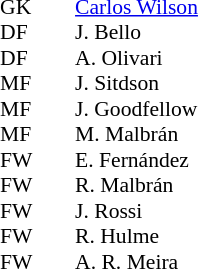<table style="font-size:90%; margin:0.2em auto;" cellspacing="0" cellpadding="0">
<tr>
<th width="25"></th>
<th width="25"></th>
</tr>
<tr>
<td>GK</td>
<td></td>
<td> <a href='#'>Carlos Wilson</a></td>
</tr>
<tr>
<td>DF</td>
<td></td>
<td> J. Bello</td>
</tr>
<tr>
<td>DF</td>
<td></td>
<td> A. Olivari</td>
</tr>
<tr>
<td>MF</td>
<td></td>
<td> J. Sitdson</td>
</tr>
<tr>
<td>MF</td>
<td></td>
<td> J. Goodfellow</td>
</tr>
<tr>
<td>MF</td>
<td></td>
<td> M. Malbrán</td>
</tr>
<tr>
<td>FW</td>
<td></td>
<td> E. Fernández</td>
</tr>
<tr>
<td>FW</td>
<td></td>
<td> R. Malbrán</td>
</tr>
<tr>
<td>FW</td>
<td></td>
<td> J. Rossi</td>
</tr>
<tr>
<td>FW</td>
<td></td>
<td> R. Hulme</td>
</tr>
<tr>
<td>FW</td>
<td></td>
<td> A. R. Meira</td>
</tr>
</table>
